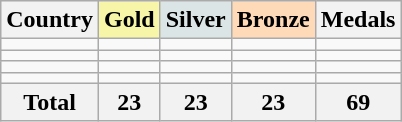<table class="wikitable sortable" style="text-align: center;">
<tr bgcolor="#efefef" align=center>
<th align=left>Country</th>
<th style="background-color: #F7F6A8;"> Gold</th>
<th style="background-color: #DCE5E5;"> Silver</th>
<th style="background-color: #FFDAB9;"> Bronze</th>
<th>Medals</th>
</tr>
<tr align=center>
<td align=left></td>
<td></td>
<td></td>
<td></td>
<td></td>
</tr>
<tr align=center>
<td align=left></td>
<td></td>
<td></td>
<td></td>
<td></td>
</tr>
<tr align=center>
<td align=left></td>
<td></td>
<td></td>
<td></td>
<td></td>
</tr>
<tr align=center>
<td align=left></td>
<td></td>
<td></td>
<td></td>
<td></td>
</tr>
<tr>
<th>Total</th>
<th>23</th>
<th>23</th>
<th>23</th>
<th>69</th>
</tr>
</table>
